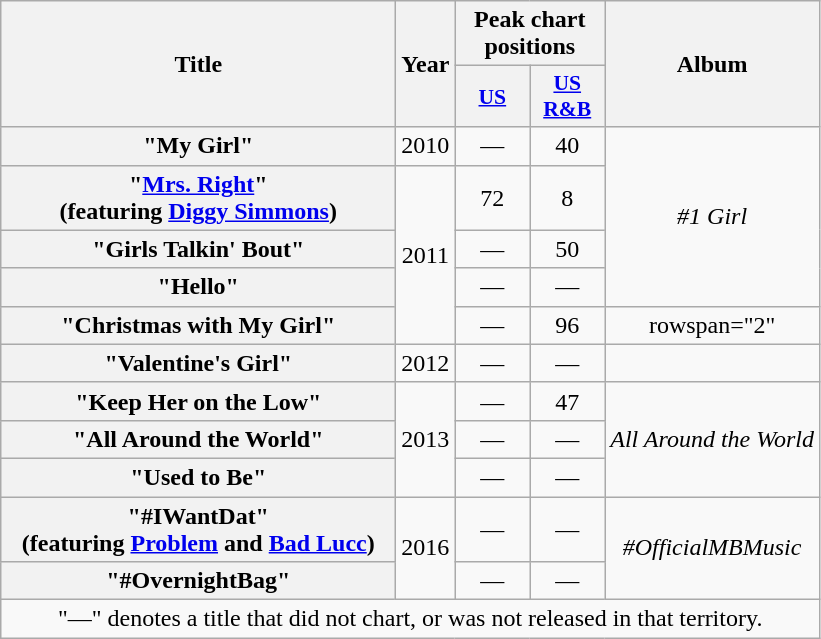<table class="wikitable plainrowheaders" style="text-align:center;">
<tr>
<th scope="col" rowspan="2" style="width:16em;">Title</th>
<th scope="col" rowspan="2">Year</th>
<th scope="col" colspan="2">Peak chart positions</th>
<th scope="col" rowspan="2">Album</th>
</tr>
<tr>
<th scope="col" style="width:3em;font-size:90%;"><a href='#'>US</a><br></th>
<th scope="col" style="width:3em;font-size:90%;"><a href='#'>US R&B</a><br></th>
</tr>
<tr>
<th scope="row">"My Girl" <br><span></span></th>
<td>2010</td>
<td>—</td>
<td>40</td>
<td rowspan="4"><em>#1 Girl</em></td>
</tr>
<tr>
<th scope="row">"<a href='#'>Mrs. Right</a>" <br><span>(featuring <a href='#'>Diggy Simmons</a>)</span></th>
<td rowspan="4">2011</td>
<td>72</td>
<td>8</td>
</tr>
<tr>
<th scope="row">"Girls Talkin' Bout" <br><span></span></th>
<td>—</td>
<td>50</td>
</tr>
<tr>
<th scope="row">"Hello" <br><span></span></th>
<td>—</td>
<td>—</td>
</tr>
<tr>
<th scope="row">"Christmas with My Girl" <br><span></span></th>
<td>—</td>
<td>96</td>
<td>rowspan="2" </td>
</tr>
<tr>
<th scope="row">"Valentine's Girl" <br><span></span></th>
<td>2012</td>
<td>—</td>
<td>—</td>
</tr>
<tr>
<th scope="row">"Keep Her on the Low"</th>
<td rowspan="3">2013</td>
<td>—</td>
<td>47</td>
<td rowspan="3"><em>All Around the World</em></td>
</tr>
<tr>
<th scope="row">"All Around the World" <br><span></span></th>
<td>—</td>
<td>—</td>
</tr>
<tr>
<th scope="row">"Used to Be" <br><span></span></th>
<td>—</td>
<td>—</td>
</tr>
<tr>
<th scope="row">"#IWantDat"<br><span>(featuring <a href='#'>Problem</a> and <a href='#'>Bad Lucc</a>)</span></th>
<td rowspan="2">2016</td>
<td>—</td>
<td>—</td>
<td rows—pan="2" rowspan="2"><em>#OfficialMBMusic</em></td>
</tr>
<tr>
<th scope="row">"#OvernightBag" <br><span></span></th>
<td>—</td>
<td>—</td>
</tr>
<tr>
<td colspan="5">"—" denotes a title that did not chart, or was not released in that territory.</td>
</tr>
</table>
